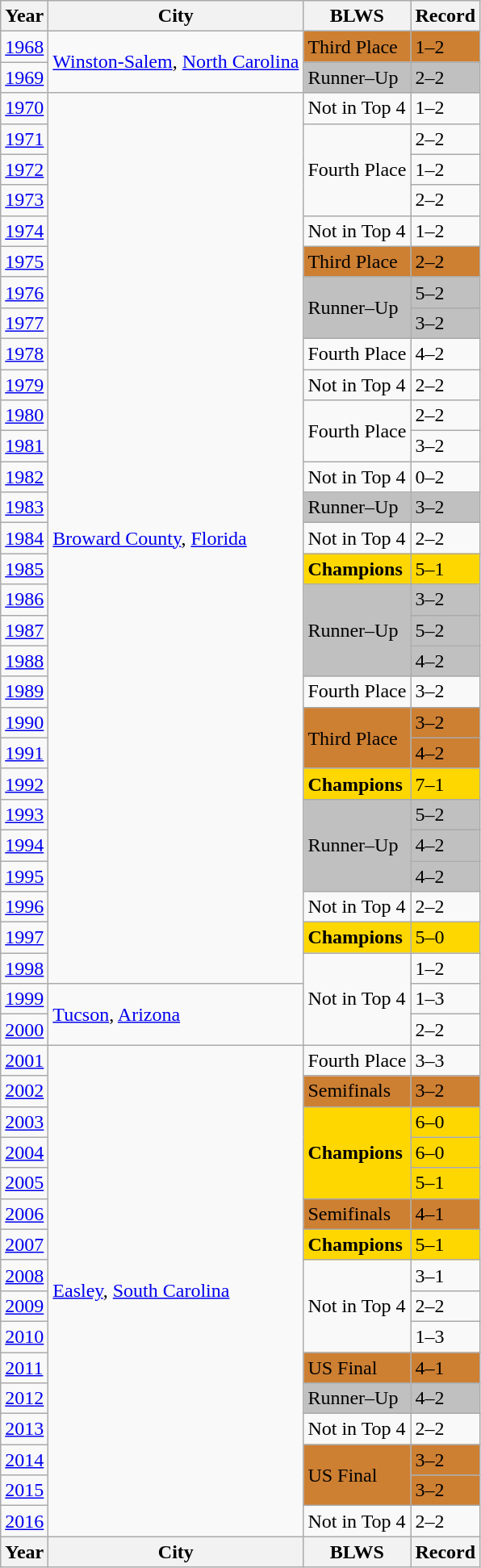<table class="wikitable">
<tr>
<th>Year</th>
<th>City</th>
<th>BLWS</th>
<th>Record</th>
</tr>
<tr>
<td><a href='#'>1968</a></td>
<td rowspan=2> <a href='#'>Winston-Salem</a>, <a href='#'>North Carolina</a></td>
<td style="background:#cd7f32;">Third Place</td>
<td style="background:#cd7f32;">1–2</td>
</tr>
<tr>
<td><a href='#'>1969</a></td>
<td style="background:silver;">Runner–Up</td>
<td style="background:silver;">2–2</td>
</tr>
<tr>
<td><a href='#'>1970</a></td>
<td rowspan=29> <a href='#'>Broward County</a>, <a href='#'>Florida</a></td>
<td>Not in Top 4</td>
<td>1–2</td>
</tr>
<tr>
<td><a href='#'>1971</a></td>
<td rowspan=3>Fourth Place</td>
<td>2–2</td>
</tr>
<tr>
<td><a href='#'>1972</a></td>
<td>1–2</td>
</tr>
<tr>
<td><a href='#'>1973</a></td>
<td>2–2</td>
</tr>
<tr>
<td><a href='#'>1974</a></td>
<td>Not in Top 4</td>
<td>1–2</td>
</tr>
<tr>
<td><a href='#'>1975</a></td>
<td style="background:#cd7f32;">Third Place</td>
<td style="background:#cd7f32;">2–2</td>
</tr>
<tr>
<td><a href='#'>1976</a></td>
<td style="background:silver;" rowspan=2>Runner–Up</td>
<td style="background:silver;">5–2</td>
</tr>
<tr>
<td><a href='#'>1977</a></td>
<td style="background:silver;">3–2</td>
</tr>
<tr>
<td><a href='#'>1978</a></td>
<td>Fourth Place</td>
<td>4–2</td>
</tr>
<tr>
<td><a href='#'>1979</a></td>
<td>Not in Top 4</td>
<td>2–2</td>
</tr>
<tr>
<td><a href='#'>1980</a></td>
<td rowspan=2>Fourth Place</td>
<td>2–2</td>
</tr>
<tr>
<td><a href='#'>1981</a></td>
<td>3–2</td>
</tr>
<tr>
<td><a href='#'>1982</a></td>
<td>Not in Top 4</td>
<td>0–2</td>
</tr>
<tr>
<td><a href='#'>1983</a></td>
<td style="background:silver;">Runner–Up</td>
<td style="background:silver;">3–2</td>
</tr>
<tr>
<td><a href='#'>1984</a></td>
<td>Not in Top 4</td>
<td>2–2</td>
</tr>
<tr>
<td><a href='#'>1985</a></td>
<td style="background:gold;"><strong>Champions</strong></td>
<td style="background:gold;">5–1</td>
</tr>
<tr>
<td><a href='#'>1986</a></td>
<td style="background:silver;" rowspan=3>Runner–Up</td>
<td style="background:silver;">3–2</td>
</tr>
<tr>
<td><a href='#'>1987</a></td>
<td style="background:silver;">5–2</td>
</tr>
<tr>
<td><a href='#'>1988</a></td>
<td style="background:silver;">4–2</td>
</tr>
<tr>
<td><a href='#'>1989</a></td>
<td>Fourth Place</td>
<td>3–2</td>
</tr>
<tr>
<td><a href='#'>1990</a></td>
<td style="background:#cd7f32;" rowspan=2>Third Place</td>
<td style="background:#cd7f32;">3–2</td>
</tr>
<tr>
<td><a href='#'>1991</a></td>
<td style="background:#cd7f32;">4–2</td>
</tr>
<tr>
<td><a href='#'>1992</a></td>
<td style="background:gold;"><strong>Champions</strong></td>
<td style="background:gold;">7–1</td>
</tr>
<tr>
<td><a href='#'>1993</a></td>
<td style="background:silver;" rowspan=3>Runner–Up</td>
<td style="background:silver;">5–2</td>
</tr>
<tr>
<td><a href='#'>1994</a></td>
<td style="background:silver;">4–2</td>
</tr>
<tr>
<td><a href='#'>1995</a></td>
<td style="background:silver;">4–2</td>
</tr>
<tr>
<td><a href='#'>1996</a></td>
<td>Not in Top 4</td>
<td>2–2</td>
</tr>
<tr>
<td><a href='#'>1997</a></td>
<td style="background:gold;"><strong>Champions</strong></td>
<td style="background:gold;">5–0</td>
</tr>
<tr>
<td><a href='#'>1998</a></td>
<td rowspan=3>Not in Top 4</td>
<td>1–2</td>
</tr>
<tr>
<td><a href='#'>1999</a></td>
<td rowspan=2> <a href='#'>Tucson</a>, <a href='#'>Arizona</a></td>
<td>1–3</td>
</tr>
<tr>
<td><a href='#'>2000</a></td>
<td>2–2</td>
</tr>
<tr>
<td><a href='#'>2001</a></td>
<td rowspan=16> <a href='#'>Easley</a>, <a href='#'>South Carolina</a></td>
<td>Fourth Place</td>
<td>3–3</td>
</tr>
<tr>
<td><a href='#'>2002</a></td>
<td style="background:#cd7f32;">Semifinals</td>
<td style="background:#cd7f32;">3–2</td>
</tr>
<tr>
<td><a href='#'>2003</a></td>
<td style="background:gold;" rowspan=3><strong>Champions</strong></td>
<td style="background:gold;">6–0</td>
</tr>
<tr>
<td><a href='#'>2004</a></td>
<td style="background:gold;">6–0</td>
</tr>
<tr>
<td><a href='#'>2005</a></td>
<td style="background:gold;">5–1</td>
</tr>
<tr>
<td><a href='#'>2006</a></td>
<td style="background:#cd7f32;">Semifinals</td>
<td style="background:#cd7f32;">4–1</td>
</tr>
<tr>
<td><a href='#'>2007</a></td>
<td style="background:gold;"><strong>Champions</strong></td>
<td style="background:gold;">5–1</td>
</tr>
<tr>
<td><a href='#'>2008</a></td>
<td rowspan=3>Not in Top 4</td>
<td>3–1</td>
</tr>
<tr>
<td><a href='#'>2009</a></td>
<td>2–2</td>
</tr>
<tr>
<td><a href='#'>2010</a></td>
<td>1–3</td>
</tr>
<tr>
<td><a href='#'>2011</a></td>
<td style="background:#cd7f32;">US Final</td>
<td style="background:#cd7f32;">4–1</td>
</tr>
<tr>
<td><a href='#'>2012</a></td>
<td style="background:silver;">Runner–Up</td>
<td style="background:silver;">4–2</td>
</tr>
<tr>
<td><a href='#'>2013</a></td>
<td>Not in Top 4</td>
<td>2–2</td>
</tr>
<tr>
<td><a href='#'>2014</a></td>
<td style="background:#cd7f32;" rowspan=2>US Final</td>
<td style="background:#cd7f32;">3–2</td>
</tr>
<tr>
<td><a href='#'>2015</a></td>
<td style="background:#cd7f32;">3–2</td>
</tr>
<tr>
<td><a href='#'>2016</a></td>
<td>Not in Top 4</td>
<td>2–2</td>
</tr>
<tr>
<th>Year</th>
<th>City</th>
<th>BLWS</th>
<th>Record</th>
</tr>
</table>
